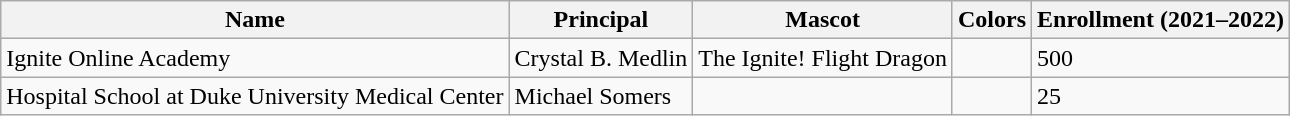<table class="wikitable sortable">
<tr>
<th>Name</th>
<th>Principal</th>
<th>Mascot</th>
<th>Colors</th>
<th>Enrollment (2021–2022)</th>
</tr>
<tr>
<td>Ignite Online Academy</td>
<td>Crystal B. Medlin</td>
<td>The Ignite! Flight Dragon</td>
<td></td>
<td>500</td>
</tr>
<tr>
<td>Hospital School at Duke University Medical Center</td>
<td>Michael Somers</td>
<td></td>
<td></td>
<td>25</td>
</tr>
</table>
